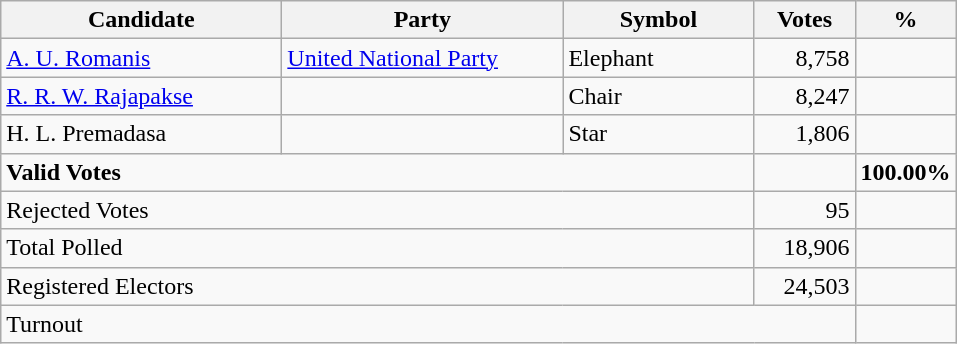<table class="wikitable" border="1" style="text-align:right;">
<tr>
<th align=left width="180">Candidate</th>
<th align=left width="180">Party</th>
<th align=left width="120">Symbol</th>
<th align=left width="60">Votes</th>
<th align=left width="60">%</th>
</tr>
<tr>
<td align=left><a href='#'>A. U. Romanis</a></td>
<td align=left><a href='#'>United National Party</a></td>
<td align=left>Elephant</td>
<td>8,758</td>
<td></td>
</tr>
<tr>
<td align=left><a href='#'>R. R. W. Rajapakse</a></td>
<td align=left></td>
<td align=left>Chair</td>
<td>8,247</td>
<td></td>
</tr>
<tr>
<td align=left>H. L. Premadasa</td>
<td align=left></td>
<td align=left>Star</td>
<td>1,806</td>
<td></td>
</tr>
<tr>
<td align=left colspan=3><strong>Valid Votes</strong></td>
<td><strong> </strong></td>
<td><strong>100.00%</strong></td>
</tr>
<tr>
<td align=left colspan=3>Rejected Votes</td>
<td>95</td>
<td></td>
</tr>
<tr>
<td align=left colspan=3>Total Polled</td>
<td>18,906</td>
<td></td>
</tr>
<tr>
<td align=left colspan=3>Registered Electors</td>
<td>24,503</td>
<td></td>
</tr>
<tr>
<td align=left colspan=4>Turnout</td>
<td></td>
</tr>
</table>
